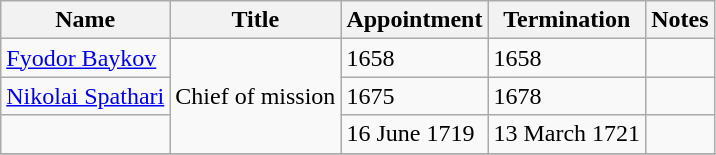<table class="wikitable">
<tr valign="middle">
<th>Name</th>
<th>Title</th>
<th>Appointment</th>
<th>Termination</th>
<th>Notes</th>
</tr>
<tr>
<td><a href='#'>Fyodor Baykov</a></td>
<td rowspan="3">Chief of mission</td>
<td>1658</td>
<td>1658</td>
<td></td>
</tr>
<tr>
<td><a href='#'>Nikolai Spathari</a></td>
<td>1675</td>
<td>1678</td>
<td></td>
</tr>
<tr>
<td></td>
<td>16 June 1719</td>
<td>13 March 1721</td>
<td></td>
</tr>
<tr>
</tr>
</table>
